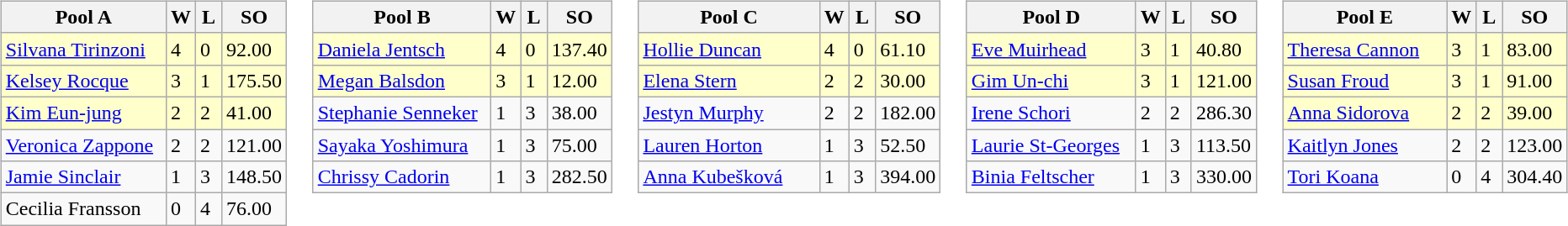<table table style="font-size: 100%;">
<tr>
<td width=10% valign="top"><br><table class="wikitable">
<tr>
<th width=165>Pool A</th>
<th width=15>W</th>
<th width=15>L</th>
<th width=15>SO</th>
</tr>
<tr bgcolor=#ffffcc>
<td> <a href='#'>Silvana Tirinzoni</a></td>
<td>4</td>
<td>0</td>
<td>92.00</td>
</tr>
<tr bgcolor=#ffffcc>
<td> <a href='#'>Kelsey Rocque</a></td>
<td>3</td>
<td>1</td>
<td>175.50</td>
</tr>
<tr bgcolor=#ffffcc>
<td> <a href='#'>Kim Eun-jung</a></td>
<td>2</td>
<td>2</td>
<td>41.00</td>
</tr>
<tr>
<td> <a href='#'>Veronica Zappone</a></td>
<td>2</td>
<td>2</td>
<td>121.00</td>
</tr>
<tr>
<td> <a href='#'>Jamie Sinclair</a></td>
<td>1</td>
<td>3</td>
<td>148.50</td>
</tr>
<tr>
<td> Cecilia Fransson</td>
<td>0</td>
<td>4</td>
<td>76.00</td>
</tr>
</table>
</td>
<td width=10% valign="top"><br><table class="wikitable">
<tr>
<th width=165>Pool B</th>
<th width=15>W</th>
<th width=15>L</th>
<th width=15>SO</th>
</tr>
<tr bgcolor=#ffffcc>
<td> <a href='#'>Daniela Jentsch</a></td>
<td>4</td>
<td>0</td>
<td>137.40</td>
</tr>
<tr bgcolor=#ffffcc>
<td> <a href='#'>Megan Balsdon</a></td>
<td>3</td>
<td>1</td>
<td>12.00</td>
</tr>
<tr>
<td> <a href='#'>Stephanie Senneker</a></td>
<td>1</td>
<td>3</td>
<td>38.00</td>
</tr>
<tr>
<td> <a href='#'>Sayaka Yoshimura</a></td>
<td>1</td>
<td>3</td>
<td>75.00</td>
</tr>
<tr>
<td> <a href='#'>Chrissy Cadorin</a></td>
<td>1</td>
<td>3</td>
<td>282.50</td>
</tr>
</table>
</td>
<td width=10% valign="top"><br><table class="wikitable">
<tr>
<th width=165>Pool C</th>
<th width=15>W</th>
<th width=15>L</th>
<th width=15>SO</th>
</tr>
<tr bgcolor=#ffffcc>
<td> <a href='#'>Hollie Duncan</a></td>
<td>4</td>
<td>0</td>
<td>61.10</td>
</tr>
<tr bgcolor=#ffffcc>
<td> <a href='#'>Elena Stern</a></td>
<td>2</td>
<td>2</td>
<td>30.00</td>
</tr>
<tr>
<td> <a href='#'>Jestyn Murphy</a></td>
<td>2</td>
<td>2</td>
<td>182.00</td>
</tr>
<tr>
<td> <a href='#'>Lauren Horton</a></td>
<td>1</td>
<td>3</td>
<td>52.50</td>
</tr>
<tr>
<td> <a href='#'>Anna Kubešková</a></td>
<td>1</td>
<td>3</td>
<td>394.00</td>
</tr>
</table>
</td>
<td width=10% valign="top"><br><table class="wikitable">
<tr>
<th width=165>Pool D</th>
<th width=15>W</th>
<th width=15>L</th>
<th width=15>SO</th>
</tr>
<tr bgcolor=#ffffcc>
<td> <a href='#'>Eve Muirhead</a></td>
<td>3</td>
<td>1</td>
<td>40.80</td>
</tr>
<tr bgcolor=#ffffcc>
<td> <a href='#'>Gim Un-chi</a></td>
<td>3</td>
<td>1</td>
<td>121.00</td>
</tr>
<tr>
<td> <a href='#'>Irene Schori</a></td>
<td>2</td>
<td>2</td>
<td>286.30</td>
</tr>
<tr>
<td> <a href='#'>Laurie St-Georges</a></td>
<td>1</td>
<td>3</td>
<td>113.50</td>
</tr>
<tr>
<td> <a href='#'>Binia Feltscher</a></td>
<td>1</td>
<td>3</td>
<td>330.00</td>
</tr>
</table>
</td>
<td width=10% valign="top"><br><table class="wikitable">
<tr>
<th width=165>Pool E</th>
<th width=15>W</th>
<th width=15>L</th>
<th width=15>SO</th>
</tr>
<tr bgcolor=#ffffcc>
<td> <a href='#'>Theresa Cannon</a></td>
<td>3</td>
<td>1</td>
<td>83.00</td>
</tr>
<tr bgcolor=#ffffcc>
<td> <a href='#'>Susan Froud</a></td>
<td>3</td>
<td>1</td>
<td>91.00</td>
</tr>
<tr bgcolor=#ffffcc>
<td> <a href='#'>Anna Sidorova</a></td>
<td>2</td>
<td>2</td>
<td>39.00</td>
</tr>
<tr>
<td> <a href='#'>Kaitlyn Jones</a></td>
<td>2</td>
<td>2</td>
<td>123.00</td>
</tr>
<tr>
<td> <a href='#'>Tori Koana</a></td>
<td>0</td>
<td>4</td>
<td>304.40</td>
</tr>
</table>
</td>
</tr>
</table>
